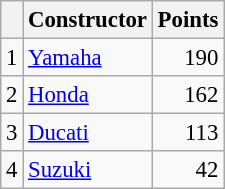<table class="wikitable" style="font-size: 95%;">
<tr>
<th></th>
<th>Constructor</th>
<th>Points</th>
</tr>
<tr>
<td align=center>1</td>
<td> <a href='#'>Yamaha</a></td>
<td align=right>190</td>
</tr>
<tr>
<td align=center>2</td>
<td> <a href='#'>Honda</a></td>
<td align=right>162</td>
</tr>
<tr>
<td align=center>3</td>
<td> <a href='#'>Ducati</a></td>
<td align=right>113</td>
</tr>
<tr>
<td align=center>4</td>
<td> <a href='#'>Suzuki</a></td>
<td align=right>42</td>
</tr>
</table>
